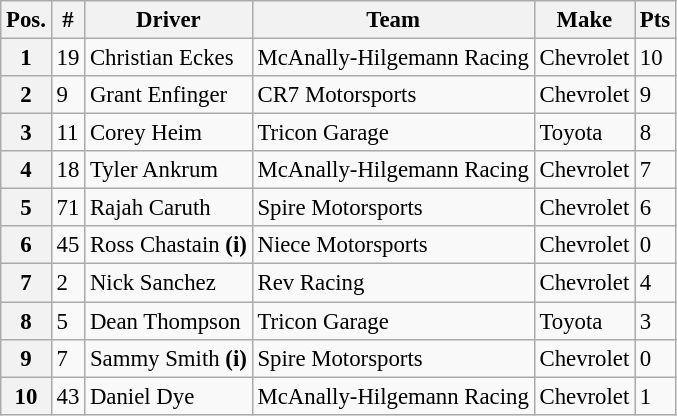<table class="wikitable" style="font-size:95%">
<tr>
<th>Pos.</th>
<th>#</th>
<th>Driver</th>
<th>Team</th>
<th>Make</th>
<th>Pts</th>
</tr>
<tr>
<th>1</th>
<td>19</td>
<td>Christian Eckes</td>
<td>McAnally-Hilgemann Racing</td>
<td>Chevrolet</td>
<td>10</td>
</tr>
<tr>
<th>2</th>
<td>9</td>
<td>Grant Enfinger</td>
<td>CR7 Motorsports</td>
<td>Chevrolet</td>
<td>9</td>
</tr>
<tr>
<th>3</th>
<td>11</td>
<td>Corey Heim</td>
<td>Tricon Garage</td>
<td>Toyota</td>
<td>8</td>
</tr>
<tr>
<th>4</th>
<td>18</td>
<td>Tyler Ankrum</td>
<td>McAnally-Hilgemann Racing</td>
<td>Chevrolet</td>
<td>7</td>
</tr>
<tr>
<th>5</th>
<td>71</td>
<td>Rajah Caruth</td>
<td>Spire Motorsports</td>
<td>Chevrolet</td>
<td>6</td>
</tr>
<tr>
<th>6</th>
<td>45</td>
<td>Ross Chastain <strong>(i)</strong></td>
<td>Niece Motorsports</td>
<td>Chevrolet</td>
<td>0</td>
</tr>
<tr>
<th>7</th>
<td>2</td>
<td>Nick Sanchez</td>
<td>Rev Racing</td>
<td>Chevrolet</td>
<td>4</td>
</tr>
<tr>
<th>8</th>
<td>5</td>
<td>Dean Thompson</td>
<td>Tricon Garage</td>
<td>Toyota</td>
<td>3</td>
</tr>
<tr>
<th>9</th>
<td>7</td>
<td>Sammy Smith <strong>(i)</strong></td>
<td>Spire Motorsports</td>
<td>Chevrolet</td>
<td>0</td>
</tr>
<tr>
<th>10</th>
<td>43</td>
<td>Daniel Dye</td>
<td>McAnally-Hilgemann Racing</td>
<td>Chevrolet</td>
<td>1</td>
</tr>
</table>
